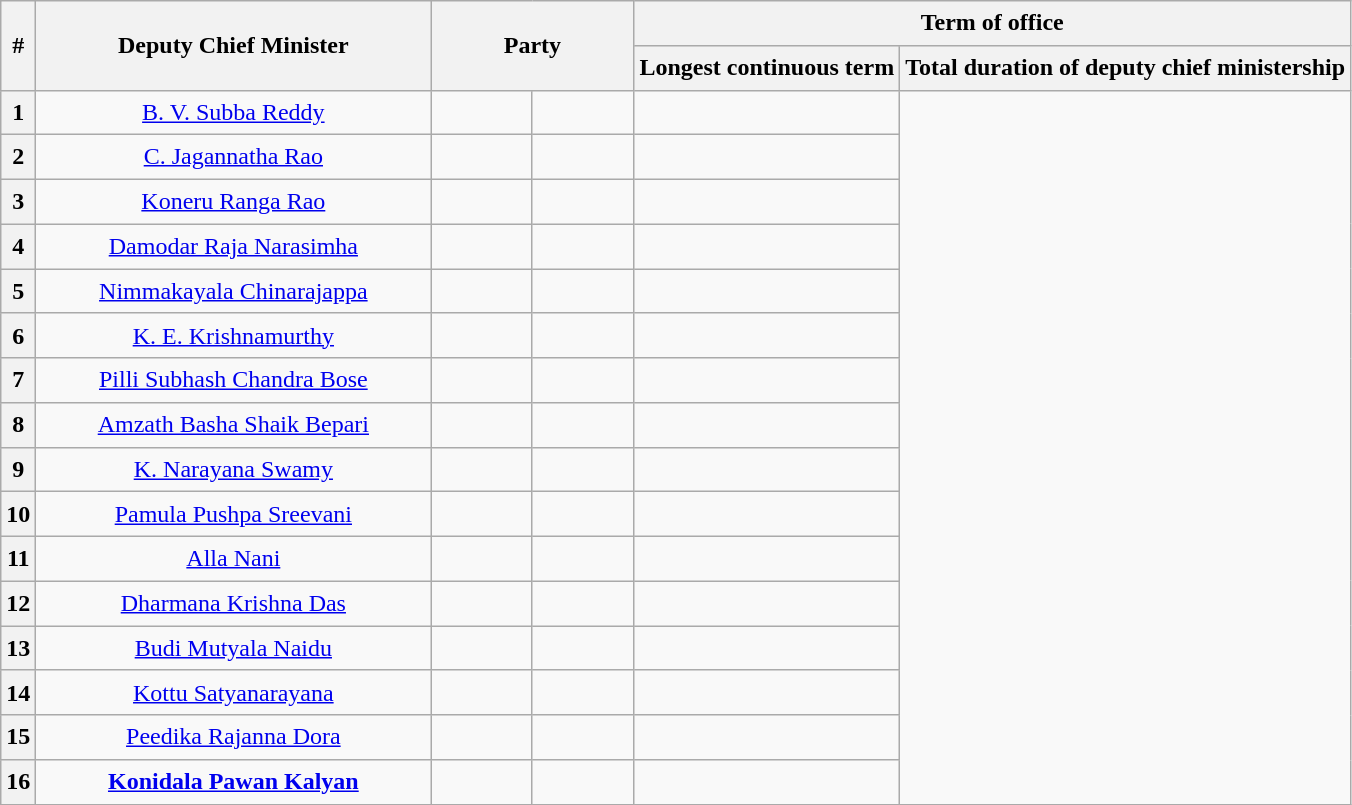<table class="wikitable sortable" style="line-height:1.4em; text-align:center">
<tr>
<th data-sort-type=number rowspan = "2">#</th>
<th rowspan="2" style="width:16em">Deputy Chief Minister</th>
<th rowspan="2" colspan=2 style="width:8em">Party</th>
<th colspan="2">Term of office</th>
</tr>
<tr>
<th>Longest continuous term</th>
<th>Total duration of deputy chief ministership</th>
</tr>
<tr>
<th data-sort-value="1">1</th>
<td><a href='#'>B. V. Subba Reddy</a></td>
<td></td>
<td></td>
<td></td>
</tr>
<tr>
<th data-sort-value="2">2</th>
<td><a href='#'>C. Jagannatha Rao</a></td>
<td></td>
<td></td>
<td></td>
</tr>
<tr>
<th data-sort-value="3">3</th>
<td><a href='#'>Koneru Ranga Rao</a></td>
<td></td>
<td></td>
<td></td>
</tr>
<tr>
<th data-sort-value="4">4</th>
<td><a href='#'>Damodar Raja Narasimha</a></td>
<td></td>
<td></td>
<td></td>
</tr>
<tr>
<th data-sort-value="5">5</th>
<td><a href='#'>Nimmakayala Chinarajappa</a></td>
<td></td>
<td></td>
<td></td>
</tr>
<tr>
<th data-sort-value="6">6</th>
<td><a href='#'>K. E. Krishnamurthy</a></td>
<td></td>
<td></td>
<td></td>
</tr>
<tr>
<th data-sort-value="7">7</th>
<td><a href='#'>Pilli Subhash Chandra Bose</a></td>
<td></td>
<td></td>
<td></td>
</tr>
<tr>
<th data-sort-value="8">8</th>
<td><a href='#'>Amzath Basha Shaik Bepari</a></td>
<td></td>
<td></td>
<td></td>
</tr>
<tr>
<th data-sort-value="9">9</th>
<td><a href='#'>K. Narayana Swamy</a></td>
<td></td>
<td></td>
<td></td>
</tr>
<tr>
<th data-sort-value="10">10</th>
<td><a href='#'>Pamula Pushpa Sreevani</a></td>
<td></td>
<td></td>
<td></td>
</tr>
<tr>
<th data-sort-value="11">11</th>
<td><a href='#'>Alla Nani</a></td>
<td></td>
<td></td>
<td></td>
</tr>
<tr>
<th data-sort-value="12">12</th>
<td><a href='#'>Dharmana Krishna Das</a></td>
<td></td>
<td></td>
<td></td>
</tr>
<tr>
<th data-sort-value="13">13</th>
<td><a href='#'>Budi Mutyala Naidu</a></td>
<td></td>
<td></td>
<td></td>
</tr>
<tr>
<th data-sort-value="14">14</th>
<td><a href='#'>Kottu Satyanarayana</a></td>
<td></td>
<td></td>
<td></td>
</tr>
<tr>
<th data-sort-value="15">15</th>
<td><a href='#'>Peedika Rajanna Dora</a></td>
<td></td>
<td></td>
<td></td>
</tr>
<tr>
<th data-sort-value="16">16</th>
<td><strong><a href='#'>Konidala Pawan Kalyan</a></strong></td>
<td></td>
<td><strong></strong></td>
<td><strong></strong></td>
</tr>
<tr>
</tr>
</table>
